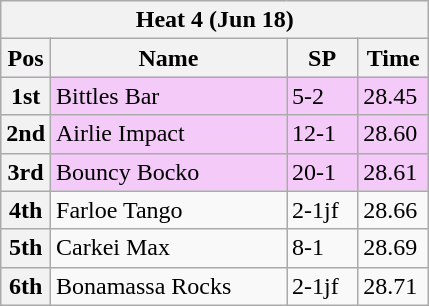<table class="wikitable">
<tr>
<th colspan="6">Heat 4 (Jun 18)</th>
</tr>
<tr>
<th width=20>Pos</th>
<th width=150>Name</th>
<th width=40>SP</th>
<th width=40>Time</th>
</tr>
<tr style="background: #f4caf9;">
<th>1st</th>
<td>Bittles Bar</td>
<td>5-2</td>
<td>28.45</td>
</tr>
<tr style="background: #f4caf9;">
<th>2nd</th>
<td>Airlie Impact</td>
<td>12-1</td>
<td>28.60</td>
</tr>
<tr style="background: #f4caf9;">
<th>3rd</th>
<td>Bouncy Bocko</td>
<td>20-1</td>
<td>28.61</td>
</tr>
<tr>
<th>4th</th>
<td>Farloe Tango</td>
<td>2-1jf</td>
<td>28.66</td>
</tr>
<tr>
<th>5th</th>
<td>Carkei Max</td>
<td>8-1</td>
<td>28.69</td>
</tr>
<tr>
<th>6th</th>
<td>Bonamassa Rocks</td>
<td>2-1jf</td>
<td>28.71</td>
</tr>
</table>
